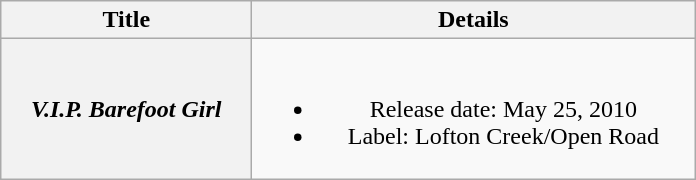<table class="wikitable plainrowheaders" style="text-align:center">
<tr>
<th style="width:10em;">Title</th>
<th style="width:18em;">Details</th>
</tr>
<tr>
<th scope="row"><em>V.I.P. Barefoot Girl</em></th>
<td><br><ul><li>Release date: May 25, 2010</li><li>Label: Lofton Creek/Open Road</li></ul></td>
</tr>
</table>
